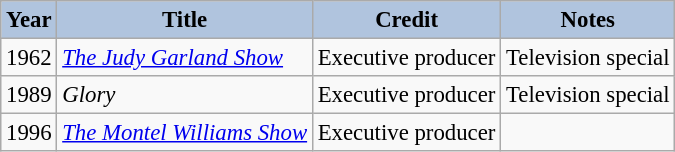<table class="wikitable" style="font-size:95%;">
<tr>
<th style="background:#B0C4DE;">Year</th>
<th style="background:#B0C4DE;">Title</th>
<th style="background:#B0C4DE;">Credit</th>
<th style="background:#B0C4DE;">Notes</th>
</tr>
<tr>
<td>1962</td>
<td><em><a href='#'>The Judy Garland Show</a></em></td>
<td>Executive producer</td>
<td>Television special</td>
</tr>
<tr>
<td>1989</td>
<td><em>Glory</em></td>
<td>Executive producer</td>
<td>Television special</td>
</tr>
<tr>
<td>1996</td>
<td><em><a href='#'>The Montel Williams Show</a></em></td>
<td>Executive producer</td>
<td></td>
</tr>
</table>
